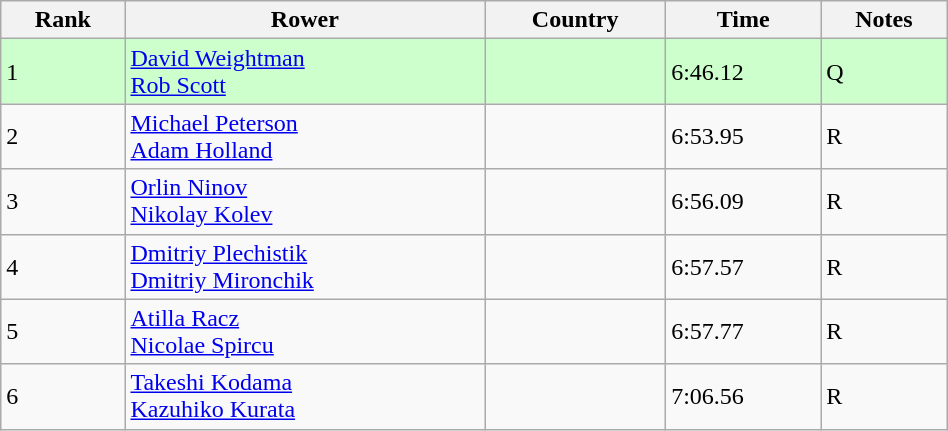<table class="wikitable sortable" width=50%>
<tr>
<th>Rank</th>
<th>Rower</th>
<th>Country</th>
<th>Time</th>
<th>Notes</th>
</tr>
<tr bgcolor=ccffcc>
<td>1</td>
<td><a href='#'>David Weightman</a> <br><a href='#'>Rob Scott</a></td>
<td></td>
<td>6:46.12</td>
<td>Q</td>
</tr>
<tr>
<td>2</td>
<td><a href='#'>Michael Peterson</a> <br> <a href='#'>Adam Holland</a></td>
<td></td>
<td>6:53.95</td>
<td>R</td>
</tr>
<tr>
<td>3</td>
<td><a href='#'>Orlin Ninov</a> <br><a href='#'>Nikolay Kolev</a></td>
<td></td>
<td>6:56.09</td>
<td>R</td>
</tr>
<tr>
<td>4</td>
<td><a href='#'>Dmitriy Plechistik</a> <br><a href='#'>Dmitriy Mironchik</a></td>
<td></td>
<td>6:57.57</td>
<td>R</td>
</tr>
<tr>
<td>5</td>
<td><a href='#'>Atilla Racz</a><br><a href='#'>Nicolae Spircu</a></td>
<td></td>
<td>6:57.77</td>
<td>R</td>
</tr>
<tr>
<td>6</td>
<td><a href='#'>Takeshi Kodama</a><br><a href='#'>Kazuhiko Kurata</a></td>
<td></td>
<td>7:06.56</td>
<td>R</td>
</tr>
</table>
